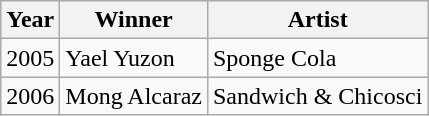<table class="wikitable">
<tr>
<th>Year</th>
<th>Winner</th>
<th>Artist</th>
</tr>
<tr>
<td>2005</td>
<td>Yael Yuzon</td>
<td>Sponge Cola</td>
</tr>
<tr>
<td>2006</td>
<td>Mong Alcaraz</td>
<td>Sandwich & Chicosci</td>
</tr>
</table>
